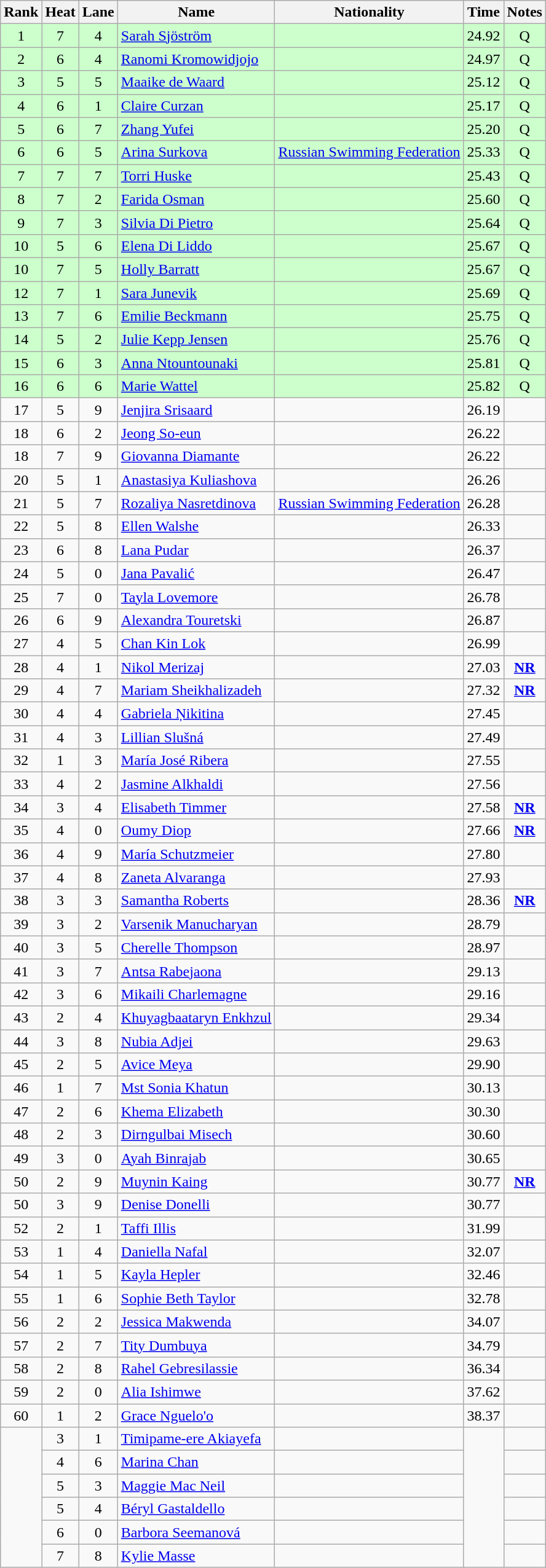<table class="wikitable sortable" style="text-align:center">
<tr>
<th>Rank</th>
<th>Heat</th>
<th>Lane</th>
<th>Name</th>
<th>Nationality</th>
<th>Time</th>
<th>Notes</th>
</tr>
<tr bgcolor=ccffcc>
<td>1</td>
<td>7</td>
<td>4</td>
<td align=left><a href='#'>Sarah Sjöström</a></td>
<td align=left></td>
<td>24.92</td>
<td>Q</td>
</tr>
<tr bgcolor=ccffcc>
<td>2</td>
<td>6</td>
<td>4</td>
<td align=left><a href='#'>Ranomi Kromowidjojo</a></td>
<td align=left></td>
<td>24.97</td>
<td>Q</td>
</tr>
<tr bgcolor=ccffcc>
<td>3</td>
<td>5</td>
<td>5</td>
<td align=left><a href='#'>Maaike de Waard</a></td>
<td align=left></td>
<td>25.12</td>
<td>Q</td>
</tr>
<tr bgcolor=ccffcc>
<td>4</td>
<td>6</td>
<td>1</td>
<td align=left><a href='#'>Claire Curzan</a></td>
<td align=left></td>
<td>25.17</td>
<td>Q</td>
</tr>
<tr bgcolor=ccffcc>
<td>5</td>
<td>6</td>
<td>7</td>
<td align=left><a href='#'>Zhang Yufei</a></td>
<td align=left></td>
<td>25.20</td>
<td>Q</td>
</tr>
<tr bgcolor=ccffcc>
<td>6</td>
<td>6</td>
<td>5</td>
<td align=left><a href='#'>Arina Surkova</a></td>
<td align=left><a href='#'>Russian Swimming Federation</a></td>
<td>25.33</td>
<td>Q</td>
</tr>
<tr bgcolor=ccffcc>
<td>7</td>
<td>7</td>
<td>7</td>
<td align=left><a href='#'>Torri Huske</a></td>
<td align=left></td>
<td>25.43</td>
<td>Q</td>
</tr>
<tr bgcolor=ccffcc>
<td>8</td>
<td>7</td>
<td>2</td>
<td align=left><a href='#'>Farida Osman</a></td>
<td align=left></td>
<td>25.60</td>
<td>Q</td>
</tr>
<tr bgcolor=ccffcc>
<td>9</td>
<td>7</td>
<td>3</td>
<td align=left><a href='#'>Silvia Di Pietro</a></td>
<td align=left></td>
<td>25.64</td>
<td>Q</td>
</tr>
<tr bgcolor=ccffcc>
<td>10</td>
<td>5</td>
<td>6</td>
<td align=left><a href='#'>Elena Di Liddo</a></td>
<td align=left></td>
<td>25.67</td>
<td>Q</td>
</tr>
<tr bgcolor=ccffcc>
<td>10</td>
<td>7</td>
<td>5</td>
<td align=left><a href='#'>Holly Barratt</a></td>
<td align=left></td>
<td>25.67</td>
<td>Q</td>
</tr>
<tr bgcolor=ccffcc>
<td>12</td>
<td>7</td>
<td>1</td>
<td align=left><a href='#'>Sara Junevik</a></td>
<td align=left></td>
<td>25.69</td>
<td>Q</td>
</tr>
<tr bgcolor=ccffcc>
<td>13</td>
<td>7</td>
<td>6</td>
<td align=left><a href='#'>Emilie Beckmann</a></td>
<td align=left></td>
<td>25.75</td>
<td>Q</td>
</tr>
<tr bgcolor=ccffcc>
<td>14</td>
<td>5</td>
<td>2</td>
<td align=left><a href='#'>Julie Kepp Jensen</a></td>
<td align=left></td>
<td>25.76</td>
<td>Q</td>
</tr>
<tr bgcolor=ccffcc>
<td>15</td>
<td>6</td>
<td>3</td>
<td align=left><a href='#'>Anna Ntountounaki</a></td>
<td align=left></td>
<td>25.81</td>
<td>Q</td>
</tr>
<tr bgcolor=ccffcc>
<td>16</td>
<td>6</td>
<td>6</td>
<td align=left><a href='#'>Marie Wattel</a></td>
<td align=left></td>
<td>25.82</td>
<td>Q</td>
</tr>
<tr>
<td>17</td>
<td>5</td>
<td>9</td>
<td align=left><a href='#'>Jenjira Srisaard</a></td>
<td align=left></td>
<td>26.19</td>
<td></td>
</tr>
<tr>
<td>18</td>
<td>6</td>
<td>2</td>
<td align=left><a href='#'>Jeong So-eun</a></td>
<td align=left></td>
<td>26.22</td>
<td></td>
</tr>
<tr>
<td>18</td>
<td>7</td>
<td>9</td>
<td align=left><a href='#'>Giovanna Diamante</a></td>
<td align=left></td>
<td>26.22</td>
<td></td>
</tr>
<tr>
<td>20</td>
<td>5</td>
<td>1</td>
<td align=left><a href='#'>Anastasiya Kuliashova</a></td>
<td align=left></td>
<td>26.26</td>
<td></td>
</tr>
<tr>
<td>21</td>
<td>5</td>
<td>7</td>
<td align=left><a href='#'>Rozaliya Nasretdinova</a></td>
<td align=left><a href='#'>Russian Swimming Federation</a></td>
<td>26.28</td>
<td></td>
</tr>
<tr>
<td>22</td>
<td>5</td>
<td>8</td>
<td align=left><a href='#'>Ellen Walshe</a></td>
<td align=left></td>
<td>26.33</td>
<td></td>
</tr>
<tr>
<td>23</td>
<td>6</td>
<td>8</td>
<td align=left><a href='#'>Lana Pudar</a></td>
<td align=left></td>
<td>26.37</td>
<td></td>
</tr>
<tr>
<td>24</td>
<td>5</td>
<td>0</td>
<td align=left><a href='#'>Jana Pavalić</a></td>
<td align=left></td>
<td>26.47</td>
<td></td>
</tr>
<tr>
<td>25</td>
<td>7</td>
<td>0</td>
<td align=left><a href='#'>Tayla Lovemore</a></td>
<td align=left></td>
<td>26.78</td>
<td></td>
</tr>
<tr>
<td>26</td>
<td>6</td>
<td>9</td>
<td align=left><a href='#'>Alexandra Touretski</a></td>
<td align=left></td>
<td>26.87</td>
<td></td>
</tr>
<tr>
<td>27</td>
<td>4</td>
<td>5</td>
<td align=left><a href='#'>Chan Kin Lok</a></td>
<td align=left></td>
<td>26.99</td>
<td></td>
</tr>
<tr>
<td>28</td>
<td>4</td>
<td>1</td>
<td align=left><a href='#'>Nikol Merizaj</a></td>
<td align=left></td>
<td>27.03</td>
<td><strong><a href='#'>NR</a></strong></td>
</tr>
<tr>
<td>29</td>
<td>4</td>
<td>7</td>
<td align=left><a href='#'>Mariam Sheikhalizadeh</a></td>
<td align=left></td>
<td>27.32</td>
<td><strong><a href='#'>NR</a></strong></td>
</tr>
<tr>
<td>30</td>
<td>4</td>
<td>4</td>
<td align=left><a href='#'>Gabriela Ņikitina</a></td>
<td align=left></td>
<td>27.45</td>
<td></td>
</tr>
<tr>
<td>31</td>
<td>4</td>
<td>3</td>
<td align=left><a href='#'>Lillian Slušná</a></td>
<td align=left></td>
<td>27.49</td>
<td></td>
</tr>
<tr>
<td>32</td>
<td>1</td>
<td>3</td>
<td align=left><a href='#'>María José Ribera</a></td>
<td align=left></td>
<td>27.55</td>
<td></td>
</tr>
<tr>
<td>33</td>
<td>4</td>
<td>2</td>
<td align=left><a href='#'>Jasmine Alkhaldi</a></td>
<td align=left></td>
<td>27.56</td>
<td></td>
</tr>
<tr>
<td>34</td>
<td>3</td>
<td>4</td>
<td align=left><a href='#'>Elisabeth Timmer</a></td>
<td align=left></td>
<td>27.58</td>
<td><strong><a href='#'>NR</a></strong></td>
</tr>
<tr>
<td>35</td>
<td>4</td>
<td>0</td>
<td align=left><a href='#'>Oumy Diop</a></td>
<td align=left></td>
<td>27.66</td>
<td><strong><a href='#'>NR</a></strong></td>
</tr>
<tr>
<td>36</td>
<td>4</td>
<td>9</td>
<td align=left><a href='#'>María Schutzmeier</a></td>
<td align=left></td>
<td>27.80</td>
<td></td>
</tr>
<tr>
<td>37</td>
<td>4</td>
<td>8</td>
<td align=left><a href='#'>Zaneta Alvaranga</a></td>
<td align=left></td>
<td>27.93</td>
<td></td>
</tr>
<tr>
<td>38</td>
<td>3</td>
<td>3</td>
<td align=left><a href='#'>Samantha Roberts</a></td>
<td align=left></td>
<td>28.36</td>
<td><strong><a href='#'>NR</a></strong></td>
</tr>
<tr>
<td>39</td>
<td>3</td>
<td>2</td>
<td align=left><a href='#'>Varsenik Manucharyan</a></td>
<td align=left></td>
<td>28.79</td>
<td></td>
</tr>
<tr>
<td>40</td>
<td>3</td>
<td>5</td>
<td align=left><a href='#'>Cherelle Thompson</a></td>
<td align=left></td>
<td>28.97</td>
<td></td>
</tr>
<tr>
<td>41</td>
<td>3</td>
<td>7</td>
<td align=left><a href='#'>Antsa Rabejaona</a></td>
<td align=left></td>
<td>29.13</td>
<td></td>
</tr>
<tr>
<td>42</td>
<td>3</td>
<td>6</td>
<td align=left><a href='#'>Mikaili Charlemagne</a></td>
<td align=left></td>
<td>29.16</td>
<td></td>
</tr>
<tr>
<td>43</td>
<td>2</td>
<td>4</td>
<td align=left><a href='#'>Khuyagbaataryn Enkhzul</a></td>
<td align=left></td>
<td>29.34</td>
<td></td>
</tr>
<tr>
<td>44</td>
<td>3</td>
<td>8</td>
<td align=left><a href='#'>Nubia Adjei</a></td>
<td align=left></td>
<td>29.63</td>
<td></td>
</tr>
<tr>
<td>45</td>
<td>2</td>
<td>5</td>
<td align=left><a href='#'>Avice Meya</a></td>
<td align=left></td>
<td>29.90</td>
<td></td>
</tr>
<tr>
<td>46</td>
<td>1</td>
<td>7</td>
<td align=left><a href='#'>Mst Sonia Khatun</a></td>
<td align=left></td>
<td>30.13</td>
<td></td>
</tr>
<tr>
<td>47</td>
<td>2</td>
<td>6</td>
<td align=left><a href='#'>Khema Elizabeth</a></td>
<td align=left></td>
<td>30.30</td>
<td></td>
</tr>
<tr>
<td>48</td>
<td>2</td>
<td>3</td>
<td align=left><a href='#'>Dirngulbai Misech</a></td>
<td align=left></td>
<td>30.60</td>
<td></td>
</tr>
<tr>
<td>49</td>
<td>3</td>
<td>0</td>
<td align=left><a href='#'>Ayah Binrajab</a></td>
<td align=left></td>
<td>30.65</td>
<td></td>
</tr>
<tr>
<td>50</td>
<td>2</td>
<td>9</td>
<td align=left><a href='#'>Muynin Kaing</a></td>
<td align=left></td>
<td>30.77</td>
<td><strong><a href='#'>NR</a></strong></td>
</tr>
<tr>
<td>50</td>
<td>3</td>
<td>9</td>
<td align=left><a href='#'>Denise Donelli</a></td>
<td align=left></td>
<td>30.77</td>
<td></td>
</tr>
<tr>
<td>52</td>
<td>2</td>
<td>1</td>
<td align=left><a href='#'>Taffi Illis</a></td>
<td align=left></td>
<td>31.99</td>
<td></td>
</tr>
<tr>
<td>53</td>
<td>1</td>
<td>4</td>
<td align=left><a href='#'>Daniella Nafal</a></td>
<td align=left></td>
<td>32.07</td>
<td></td>
</tr>
<tr>
<td>54</td>
<td>1</td>
<td>5</td>
<td align=left><a href='#'>Kayla Hepler</a></td>
<td align=left></td>
<td>32.46</td>
<td></td>
</tr>
<tr>
<td>55</td>
<td>1</td>
<td>6</td>
<td align=left><a href='#'>Sophie Beth Taylor</a></td>
<td align=left></td>
<td>32.78</td>
<td></td>
</tr>
<tr>
<td>56</td>
<td>2</td>
<td>2</td>
<td align=left><a href='#'>Jessica Makwenda</a></td>
<td align=left></td>
<td>34.07</td>
<td></td>
</tr>
<tr>
<td>57</td>
<td>2</td>
<td>7</td>
<td align=left><a href='#'>Tity Dumbuya</a></td>
<td align=left></td>
<td>34.79</td>
<td></td>
</tr>
<tr>
<td>58</td>
<td>2</td>
<td>8</td>
<td align=left><a href='#'>Rahel Gebresilassie</a></td>
<td align=left></td>
<td>36.34</td>
<td></td>
</tr>
<tr>
<td>59</td>
<td>2</td>
<td>0</td>
<td align=left><a href='#'>Alia Ishimwe</a></td>
<td align=left></td>
<td>37.62</td>
<td></td>
</tr>
<tr>
<td>60</td>
<td>1</td>
<td>2</td>
<td align=left><a href='#'>Grace Nguelo'o</a></td>
<td align=left></td>
<td>38.37</td>
<td></td>
</tr>
<tr>
<td rowspan=6></td>
<td>3</td>
<td>1</td>
<td align=left><a href='#'>Timipame-ere Akiayefa</a></td>
<td align=left></td>
<td rowspan=6></td>
<td></td>
</tr>
<tr>
<td>4</td>
<td>6</td>
<td align=left><a href='#'>Marina Chan</a></td>
<td align=left></td>
<td></td>
</tr>
<tr>
<td>5</td>
<td>3</td>
<td align=left><a href='#'>Maggie Mac Neil</a></td>
<td align=left></td>
<td></td>
</tr>
<tr>
<td>5</td>
<td>4</td>
<td align=left><a href='#'>Béryl Gastaldello</a></td>
<td align=left></td>
<td></td>
</tr>
<tr>
<td>6</td>
<td>0</td>
<td align=left><a href='#'>Barbora Seemanová</a></td>
<td align=left></td>
<td></td>
</tr>
<tr>
<td>7</td>
<td>8</td>
<td align=left><a href='#'>Kylie Masse</a></td>
<td align=left></td>
<td></td>
</tr>
</table>
